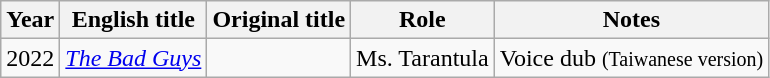<table class="wikitable sortable">
<tr>
<th>Year</th>
<th>English title</th>
<th>Original title</th>
<th>Role</th>
<th class="unsortable">Notes</th>
</tr>
<tr>
<td>2022</td>
<td><em><a href='#'>The Bad Guys</a></em></td>
<td></td>
<td>Ms. Tarantula</td>
<td>Voice dub <small>(Taiwanese version)</small></td>
</tr>
</table>
